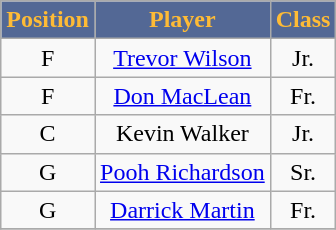<table class="wikitable sortable sortable">
<tr>
<th style="background:#536895; color:#FEBB36">Position</th>
<th style="background:#536895; color:#FEBB36">Player</th>
<th style="background:#536895; color:#FEBB36">Class</th>
</tr>
<tr style="text-align: center">
<td>F</td>
<td><a href='#'>Trevor Wilson</a></td>
<td>Jr.</td>
</tr>
<tr style="text-align: center">
<td>F</td>
<td><a href='#'>Don MacLean</a></td>
<td>Fr.</td>
</tr>
<tr style="text-align: center">
<td>C</td>
<td>Kevin Walker</td>
<td>Jr.</td>
</tr>
<tr style="text-align: center">
<td>G</td>
<td><a href='#'>Pooh Richardson</a></td>
<td>Sr.</td>
</tr>
<tr style="text-align: center">
<td>G</td>
<td><a href='#'>Darrick Martin</a></td>
<td>Fr.</td>
</tr>
<tr style="text-align: center">
</tr>
</table>
